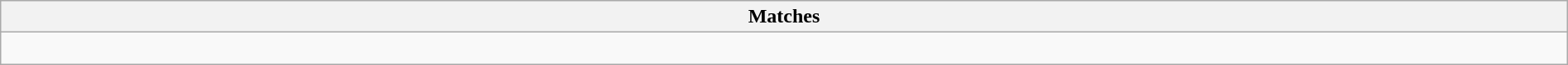<table class="wikitable collapsible collapsed" style="width:100%;">
<tr>
<th>Matches</th>
</tr>
<tr>
<td><br>

</td>
</tr>
</table>
